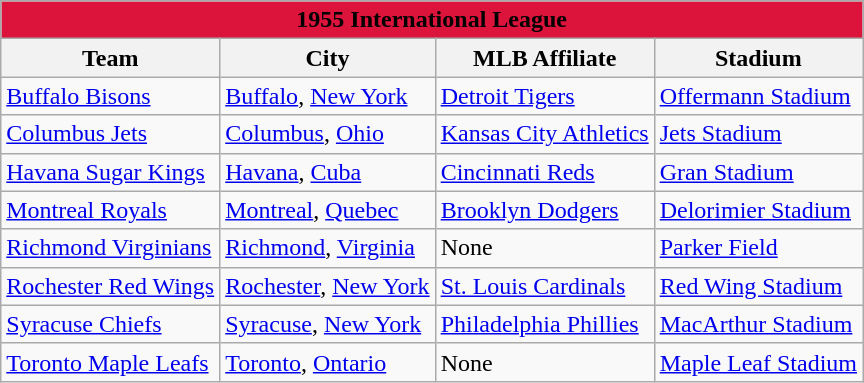<table class="wikitable" style="width:auto">
<tr>
<td bgcolor="#DC143C" align="center" colspan="7"><strong><span>1955 International League</span></strong></td>
</tr>
<tr>
<th>Team</th>
<th>City</th>
<th>MLB Affiliate</th>
<th>Stadium</th>
</tr>
<tr>
<td><a href='#'>Buffalo Bisons</a></td>
<td><a href='#'>Buffalo</a>, <a href='#'>New York</a></td>
<td><a href='#'>Detroit Tigers</a></td>
<td><a href='#'>Offermann Stadium</a></td>
</tr>
<tr>
<td><a href='#'>Columbus Jets</a></td>
<td><a href='#'>Columbus</a>, <a href='#'>Ohio</a></td>
<td><a href='#'>Kansas City Athletics</a></td>
<td><a href='#'>Jets Stadium</a></td>
</tr>
<tr>
<td><a href='#'>Havana Sugar Kings</a></td>
<td><a href='#'>Havana</a>, <a href='#'>Cuba</a></td>
<td><a href='#'>Cincinnati Reds</a></td>
<td><a href='#'>Gran Stadium</a></td>
</tr>
<tr>
<td><a href='#'>Montreal Royals</a></td>
<td><a href='#'>Montreal</a>, <a href='#'>Quebec</a></td>
<td><a href='#'>Brooklyn Dodgers</a></td>
<td><a href='#'>Delorimier Stadium</a></td>
</tr>
<tr>
<td><a href='#'>Richmond Virginians</a></td>
<td><a href='#'>Richmond</a>, <a href='#'>Virginia</a></td>
<td>None</td>
<td><a href='#'>Parker Field</a></td>
</tr>
<tr>
<td><a href='#'>Rochester Red Wings</a></td>
<td><a href='#'>Rochester</a>, <a href='#'>New York</a></td>
<td><a href='#'>St. Louis Cardinals</a></td>
<td><a href='#'>Red Wing Stadium</a></td>
</tr>
<tr>
<td><a href='#'>Syracuse Chiefs</a></td>
<td><a href='#'>Syracuse</a>, <a href='#'>New York</a></td>
<td><a href='#'>Philadelphia Phillies</a></td>
<td><a href='#'>MacArthur Stadium</a></td>
</tr>
<tr>
<td><a href='#'>Toronto Maple Leafs</a></td>
<td><a href='#'>Toronto</a>, <a href='#'>Ontario</a></td>
<td>None</td>
<td><a href='#'>Maple Leaf Stadium</a></td>
</tr>
</table>
